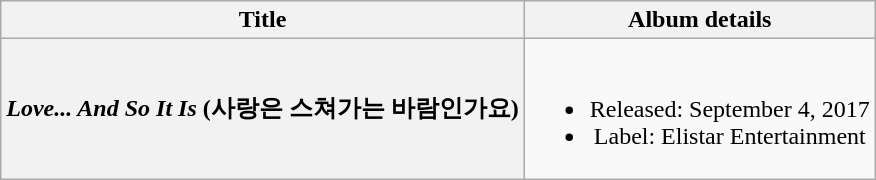<table class="wikitable plainrowheaders" style="text-align:center;">
<tr>
<th>Title</th>
<th>Album details</th>
</tr>
<tr>
<th scope="row"><em>Love... And So It Is</em> (사랑은 스쳐가는 바람인가요)</th>
<td><br><ul><li>Released: September 4, 2017</li><li>Label: Elistar Entertainment</li></ul></td>
</tr>
</table>
